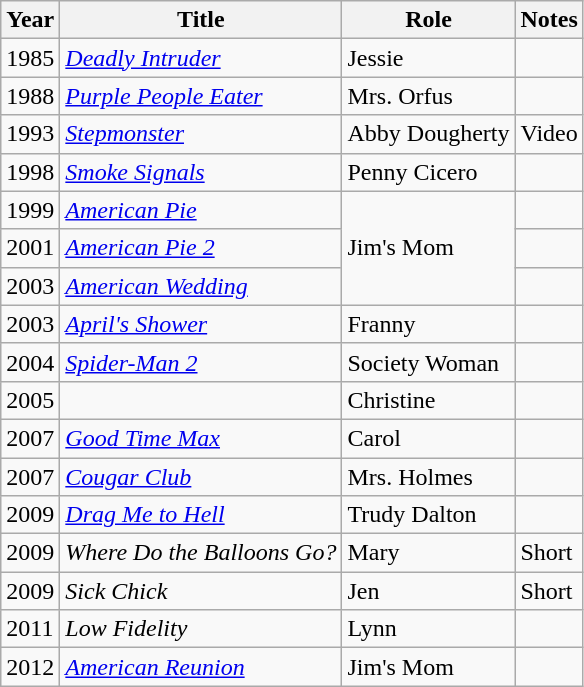<table class="wikitable sortable">
<tr>
<th>Year</th>
<th>Title</th>
<th>Role</th>
<th class="unsortable">Notes</th>
</tr>
<tr>
<td>1985</td>
<td><em><a href='#'>Deadly Intruder</a></em></td>
<td>Jessie</td>
<td></td>
</tr>
<tr>
<td>1988</td>
<td><em><a href='#'>Purple People Eater</a></em></td>
<td>Mrs. Orfus</td>
<td></td>
</tr>
<tr>
<td>1993</td>
<td><em><a href='#'>Stepmonster</a></em></td>
<td>Abby Dougherty</td>
<td>Video</td>
</tr>
<tr>
<td>1998</td>
<td><em><a href='#'>Smoke Signals</a></em></td>
<td>Penny Cicero</td>
<td></td>
</tr>
<tr>
<td>1999</td>
<td><em><a href='#'>American Pie</a></em></td>
<td rowspan="3">Jim's Mom</td>
<td></td>
</tr>
<tr>
<td>2001</td>
<td><em><a href='#'>American Pie 2</a></em></td>
<td></td>
</tr>
<tr>
<td>2003</td>
<td><em><a href='#'>American Wedding</a></em></td>
<td></td>
</tr>
<tr>
<td>2003</td>
<td><em><a href='#'>April's Shower</a></em></td>
<td>Franny</td>
<td></td>
</tr>
<tr>
<td>2004</td>
<td><em><a href='#'>Spider-Man 2</a></em></td>
<td>Society Woman</td>
<td></td>
</tr>
<tr>
<td>2005</td>
<td><em></em></td>
<td>Christine</td>
<td></td>
</tr>
<tr>
<td>2007</td>
<td><em><a href='#'>Good Time Max</a></em></td>
<td>Carol</td>
<td></td>
</tr>
<tr>
<td>2007</td>
<td><em><a href='#'>Cougar Club</a></em></td>
<td>Mrs. Holmes</td>
<td></td>
</tr>
<tr>
<td>2009</td>
<td><em><a href='#'>Drag Me to Hell</a></em></td>
<td>Trudy Dalton</td>
<td></td>
</tr>
<tr>
<td>2009</td>
<td><em>Where Do the Balloons Go?</em></td>
<td>Mary</td>
<td>Short</td>
</tr>
<tr>
<td>2009</td>
<td><em>Sick Chick</em></td>
<td>Jen</td>
<td>Short</td>
</tr>
<tr>
<td>2011</td>
<td><em>Low Fidelity</em></td>
<td>Lynn</td>
<td></td>
</tr>
<tr>
<td>2012</td>
<td><em><a href='#'>American Reunion</a></em></td>
<td>Jim's Mom</td>
<td></td>
</tr>
</table>
